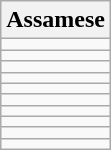<table class="wikitable">
<tr>
<th>Assamese</th>
</tr>
<tr>
<td></td>
</tr>
<tr>
<td></td>
</tr>
<tr>
<td></td>
</tr>
<tr>
<td></td>
</tr>
<tr>
<td></td>
</tr>
<tr>
<td></td>
</tr>
<tr>
<td></td>
</tr>
<tr>
<td></td>
</tr>
<tr>
<td></td>
</tr>
<tr>
<td></td>
</tr>
</table>
